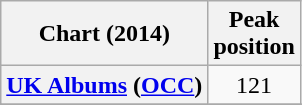<table class="wikitable sortable plainrowheaders" style="text-align:center">
<tr>
<th scope="col">Chart (2014)</th>
<th scope="col">Peak<br>position</th>
</tr>
<tr>
<th scope="row"><a href='#'>UK Albums</a> (<a href='#'>OCC</a>)</th>
<td>121</td>
</tr>
<tr>
</tr>
<tr>
</tr>
</table>
